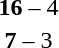<table style="text-align:center">
<tr>
<th width=200></th>
<th width=100></th>
<th width=200></th>
</tr>
<tr>
<td align=right><strong></strong></td>
<td><strong>16</strong> – 4</td>
<td align=left></td>
</tr>
<tr>
<td align=right><strong></strong></td>
<td><strong>7</strong> – 3</td>
<td align=left></td>
</tr>
</table>
